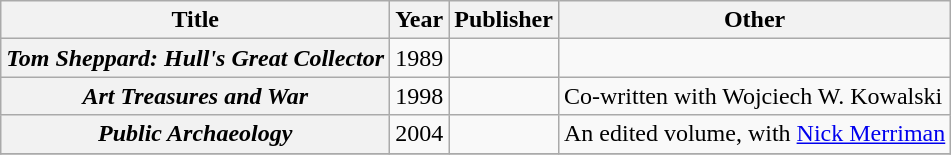<table class="wikitable plainrowheaders sortable">
<tr>
<th scope="col">Title</th>
<th scope="col">Year</th>
<th scope="col">Publisher</th>
<th scope="col" class="unsortable">Other</th>
</tr>
<tr>
<th scope="row"><em>Tom Sheppard: Hull's Great Collector</em></th>
<td>1989</td>
<td></td>
<td></td>
</tr>
<tr>
<th scope="row"><em>Art Treasures and War</em></th>
<td>1998</td>
<td></td>
<td>Co-written with Wojciech W. Kowalski</td>
</tr>
<tr>
<th scope="row"><em>Public Archaeology</em></th>
<td>2004</td>
<td></td>
<td>An edited volume, with <a href='#'>Nick Merriman</a></td>
</tr>
<tr>
</tr>
</table>
